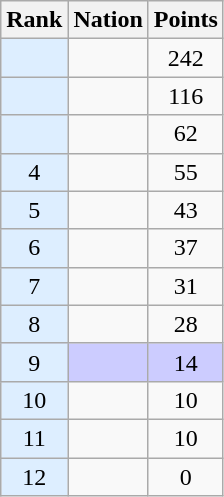<table class="wikitable sortable" style="text-align:center">
<tr>
<th>Rank</th>
<th>Nation</th>
<th>Points</th>
</tr>
<tr>
<td bgcolor = DDEEFF></td>
<td align=left></td>
<td>242</td>
</tr>
<tr>
<td bgcolor = DDEEFF></td>
<td align=left></td>
<td>116</td>
</tr>
<tr>
<td bgcolor = DDEEFF></td>
<td align=left></td>
<td>62</td>
</tr>
<tr>
<td bgcolor = DDEEFF>4</td>
<td align=left></td>
<td>55</td>
</tr>
<tr>
<td bgcolor = DDEEFF>5</td>
<td align=left></td>
<td>43</td>
</tr>
<tr>
<td bgcolor = DDEEFF>6</td>
<td align=left></td>
<td>37</td>
</tr>
<tr>
<td bgcolor = DDEEFF>7</td>
<td align=left></td>
<td>31</td>
</tr>
<tr>
<td bgcolor = DDEEFF>8</td>
<td align=left></td>
<td>28</td>
</tr>
<tr style="background-color:#ccccff">
<td bgcolor = DDEEFF>9</td>
<td align=left></td>
<td>14</td>
</tr>
<tr>
<td bgcolor = DDEEFF>10</td>
<td align=left></td>
<td>10</td>
</tr>
<tr>
<td bgcolor = DDEEFF>11</td>
<td align=left></td>
<td>10</td>
</tr>
<tr>
<td bgcolor = DDEEFF>12</td>
<td align=left></td>
<td>0</td>
</tr>
</table>
